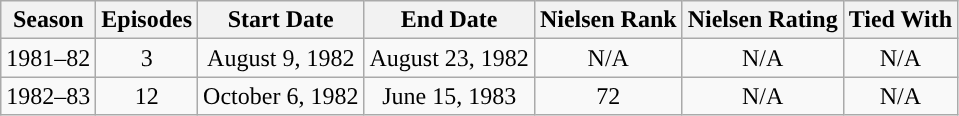<table class="wikitable" style="text-align: center">
<tr>
<th>Season</th>
<th>Episodes</th>
<th>Start Date</th>
<th>End Date</th>
<th>Nielsen Rank</th>
<th>Nielsen Rating</th>
<th>Tied With</th>
</tr>
<tr>
<td style="text-align:center">1981–82</td>
<td style="text-align:center">3</td>
<td style="text-align:center">August 9, 1982</td>
<td style="text-align:center">August 23, 1982</td>
<td style="text-align:center:">N/A</td>
<td style="text-align:center">N/A</td>
<td style="text-align:center">N/A</td>
</tr>
<tr>
<td style="text-align:center">1982–83</td>
<td style="text-align:center">12</td>
<td style="text-align:center">October 6, 1982</td>
<td style="text-align:center">June 15, 1983</td>
<td style="text-align:center:">72</td>
<td style="text-align:center">N/A</td>
<td style="text-align:center">N/A</td>
</tr>
</table>
